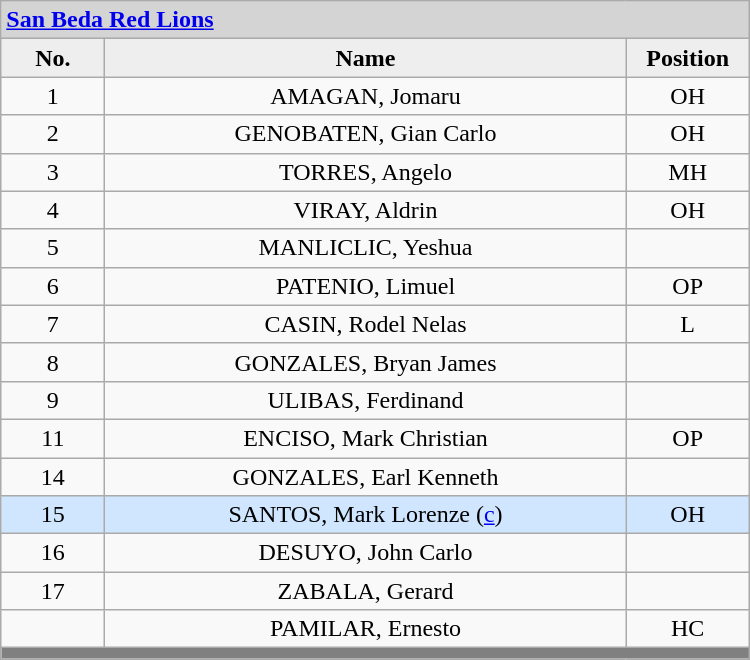<table class='wikitable mw-collapsible mw-collapsed' style="text-align: center; width: 500px; border: none">
<tr>
<th style="background:#D4D4D4; text-align:left;" colspan=3><a href='#'>San Beda Red Lions</a></th>
</tr>
<tr style="background:#EEEEEE; font-weight:bold;">
<td width=10%>No.</td>
<td width=50%>Name</td>
<td width=10%>Position</td>
</tr>
<tr>
<td align=center>1</td>
<td>AMAGAN, Jomaru</td>
<td align=center>OH</td>
</tr>
<tr>
<td align=center>2</td>
<td>GENOBATEN, Gian Carlo</td>
<td align=center>OH</td>
</tr>
<tr>
<td align=center>3</td>
<td>TORRES, Angelo</td>
<td align=center>MH</td>
</tr>
<tr>
<td align=center>4</td>
<td>VIRAY, Aldrin</td>
<td align=center>OH</td>
</tr>
<tr>
<td align=center>5</td>
<td>MANLICLIC, Yeshua</td>
<td align=center></td>
</tr>
<tr>
<td align=center>6</td>
<td>PATENIO, Limuel</td>
<td align=center>OP</td>
</tr>
<tr>
<td align=center>7</td>
<td>CASIN, Rodel Nelas</td>
<td align=center>L</td>
</tr>
<tr>
<td align=center>8</td>
<td>GONZALES, Bryan James</td>
<td align=center></td>
</tr>
<tr>
<td align=center>9</td>
<td>ULIBAS, Ferdinand</td>
<td align=center></td>
</tr>
<tr>
<td align=center>11</td>
<td>ENCISO, Mark Christian</td>
<td align=center>OP</td>
</tr>
<tr>
<td align=center>14</td>
<td>GONZALES, Earl Kenneth</td>
<td align=center></td>
</tr>
<tr style="background: #D0E6FF;">
<td align=center>15</td>
<td>SANTOS, Mark Lorenze (<a href='#'>c</a>)</td>
<td align=center>OH</td>
</tr>
<tr>
<td align=center>16</td>
<td>DESUYO, John Carlo</td>
<td align=center></td>
</tr>
<tr>
<td align=center>17</td>
<td>ZABALA, Gerard</td>
<td align=center></td>
</tr>
<tr>
<td align=center></td>
<td>PAMILAR, Ernesto</td>
<td align=center>HC</td>
</tr>
<tr>
<th style='background: grey;' colspan=3></th>
</tr>
</table>
